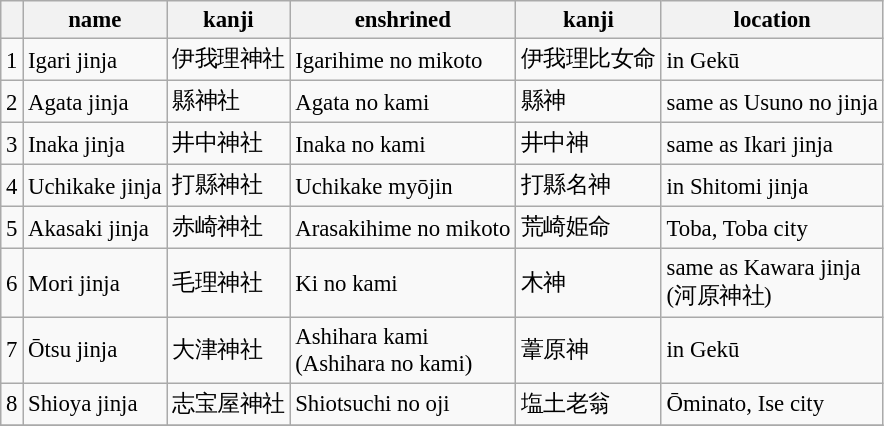<table class="wikitable" style="margin-bottom: 1.5em; font-size: 95%;">
<tr>
<th></th>
<th>name</th>
<th>kanji</th>
<th>enshrined</th>
<th>kanji</th>
<th>location</th>
</tr>
<tr>
<td>1</td>
<td>Igari jinja</td>
<td>伊我理神社</td>
<td>Igarihime no mikoto</td>
<td>伊我理比女命</td>
<td>in Gekū</td>
</tr>
<tr>
<td>2</td>
<td>Agata jinja</td>
<td>縣神社</td>
<td>Agata no kami</td>
<td>縣神</td>
<td>same as Usuno no jinja</td>
</tr>
<tr>
<td>3</td>
<td>Inaka jinja</td>
<td>井中神社</td>
<td>Inaka no kami</td>
<td>井中神</td>
<td>same as Ikari jinja</td>
</tr>
<tr>
<td>4</td>
<td>Uchikake jinja</td>
<td>打縣神社</td>
<td>Uchikake myōjin</td>
<td>打縣名神</td>
<td>in Shitomi jinja</td>
</tr>
<tr>
<td>5</td>
<td>Akasaki jinja</td>
<td>赤崎神社</td>
<td>Arasakihime no mikoto</td>
<td>荒崎姫命</td>
<td>Toba, Toba city</td>
</tr>
<tr>
<td>6</td>
<td>Mori jinja</td>
<td>毛理神社</td>
<td>Ki no kami</td>
<td>木神</td>
<td>same as Kawara jinja<br>(河原神社)</td>
</tr>
<tr>
<td>7</td>
<td>Ōtsu jinja</td>
<td>大津神社</td>
<td>Ashihara kami<br>(Ashihara no kami)</td>
<td>葦原神</td>
<td>in Gekū</td>
</tr>
<tr>
<td>8</td>
<td>Shioya jinja</td>
<td>志宝屋神社</td>
<td>Shiotsuchi no oji</td>
<td>塩土老翁</td>
<td>Ōminato, Ise city</td>
</tr>
<tr>
</tr>
</table>
